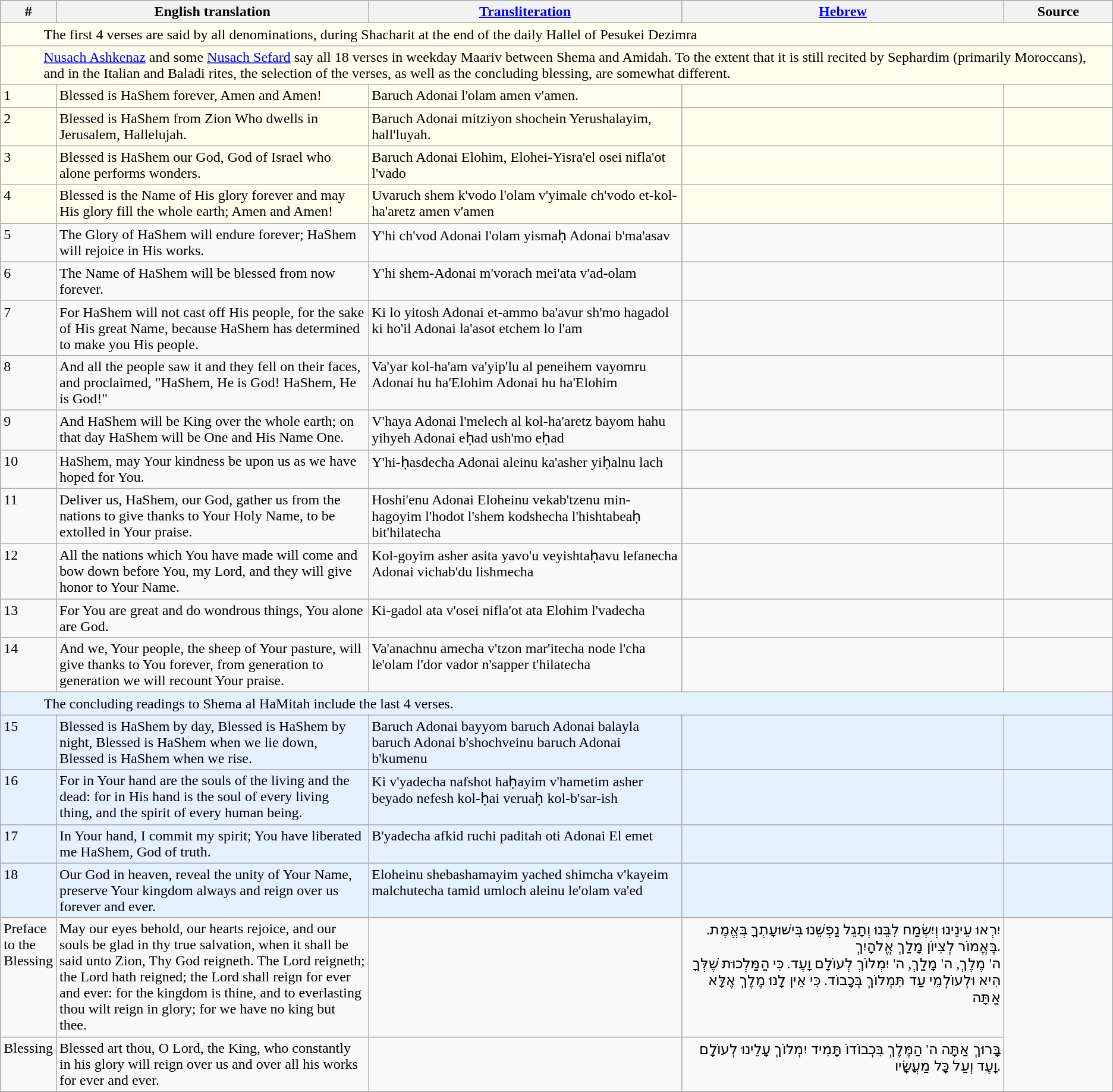<table class="wikitable" vertical-align:top;">
<tr>
<th style="width: 2%;">#</th>
<th style="width: 29%;">English translation</th>
<th style="width: 29%;"><a href='#'>Transliteration</a></th>
<th style="width: 30%;"><a href='#'>Hebrew</a></th>
<th style="width: 10%;">Source</th>
</tr>
<tr style="background:#ffe; vertical-align:top;">
<td Colspan=5 style="padding-left: 3em">The first 4 verses are said by all denominations, during Shacharit at the end of the daily Hallel of Pesukei Dezimra</td>
</tr>
<tr style="background:#ffe; vertical-align:top;">
<td Colspan=5 style="padding-left: 3em"><a href='#'>Nusach Ashkenaz</a> and some <a href='#'>Nusach Sefard</a> say all 18 verses in weekday Maariv between Shema and Amidah.  To the extent that it is still recited by Sephardim (primarily Moroccans), and in the Italian and Baladi rites, the selection of the verses, as well as the concluding blessing, are somewhat different.</td>
</tr>
<tr style="background:#ffe; vertical-align:top;">
<td>1</td>
<td>Blessed is HaShem forever, Amen and Amen!</td>
<td>Baruch Adonai l'olam amen v'amen.</td>
<td style="text-align: right;"></td>
<td></td>
</tr>
<tr style="background:#ffe; vertical-align:top;">
<td>2</td>
<td>Blessed is HaShem from Zion Who dwells in Jerusalem, Hallelujah.</td>
<td>Baruch Adonai mitziyon shochein Yerushalayim, hall'luyah.</td>
<td style="text-align: right;"></td>
<td></td>
</tr>
<tr style="background:#ffe; vertical-align:top;">
<td>3</td>
<td>Blessed is HaShem our God, God of Israel who alone performs wonders.</td>
<td>Baruch Adonai Elohim, Elohei-Yisra'el osei nifla'ot l'vado</td>
<td style="text-align: right;"></td>
<td></td>
</tr>
<tr style="background:#ffe; vertical-align:top;">
<td>4</td>
<td>Blessed is the Name of His glory forever and may His glory fill the whole earth; Amen and Amen!</td>
<td>Uvaruch shem k'vodo l'olam v'yimale ch'vodo et-kol-ha'aretz amen v'amen</td>
<td style="text-align: right;"></td>
<td></td>
</tr>
<tr style=vertical-align:top;">
<td>5</td>
<td>The Glory of HaShem will endure forever; HaShem will rejoice in His works.</td>
<td>Y'hi ch'vod Adonai l'olam yismaḥ Adonai b'ma'asav</td>
<td style="text-align: right;"></td>
<td></td>
</tr>
<tr style="vertical-align:top;">
<td>6</td>
<td>The Name of HaShem will be blessed from now forever.</td>
<td>Y'hi shem-Adonai m'vorach mei'ata v'ad-olam</td>
<td style="text-align: right;"></td>
<td></td>
</tr>
<tr style="vertical-align:top;">
<td>7</td>
<td>For HaShem will not cast off His people, for the sake of His great Name, because HaShem has determined to make you His people.</td>
<td>Ki lo yitosh Adonai et-ammo ba'avur sh'mo hagadol ki ho'il Adonai la'asot etchem lo l'am</td>
<td style="text-align: right;"></td>
<td></td>
</tr>
<tr style="vertical-align:top;">
<td>8</td>
<td>And all the people saw it and they fell on their faces, and proclaimed, "HaShem, He is God! HaShem, He is God!"</td>
<td>Va'yar kol-ha'am va'yip'lu al peneihem vayomru Adonai hu ha'Elohim Adonai hu ha'Elohim</td>
<td style="text-align: right;"></td>
<td></td>
</tr>
<tr style="vertical-align:top;">
<td>9</td>
<td>And HaShem will be King over the whole earth; on that day HaShem will be One and His Name One.</td>
<td>V'haya Adonai l'melech al kol-ha'aretz bayom hahu yihyeh Adonai eḥad ush'mo eḥad</td>
<td style="text-align: right;"></td>
<td></td>
</tr>
<tr style="vertical-align:top;">
<td>10</td>
<td>HaShem, may Your kindness be upon us as we have hoped for You.</td>
<td>Y'hi-ḥasdecha Adonai aleinu ka'asher yiḥalnu lach</td>
<td style="text-align: right;"></td>
<td></td>
</tr>
<tr style="vertical-align:top;">
<td>11</td>
<td>Deliver us, HaShem, our God, gather us from the nations to give thanks to Your Holy Name, to be extolled in Your praise.</td>
<td>Hoshi'enu Adonai Eloheinu vekab'tzenu min-hagoyim l'hodot l'shem kodshecha l'hishtabeaḥ bit'hilatecha</td>
<td style="text-align: right;"></td>
<td></td>
</tr>
<tr style="vertical-align:top;">
<td>12</td>
<td>All the nations which You have made will come and bow down before You, my Lord, and they will give honor to Your Name.</td>
<td>Kol-goyim asher asita yavo'u veyishtaḥavu lefanecha Adonai vichab'du lishmecha</td>
<td style="text-align: right;"></td>
<td></td>
</tr>
<tr style="vertical-align:top;">
<td>13</td>
<td>For You are great and do wondrous things, You alone are God.</td>
<td>Ki-gadol ata v'osei nifla'ot ata Elohim l'vadecha</td>
<td style="text-align: right;"></td>
<td></td>
</tr>
<tr style="vertical-align:top;">
<td>14</td>
<td>And we, Your people, the sheep of Your pasture, will give thanks to You forever, from generation to generation we will recount Your praise.</td>
<td>Va'anachnu amecha v'tzon mar'itecha node l'cha le'olam l'dor vador n'sapper t'hilatecha</td>
<td style="text-align: right;"></td>
<td></td>
</tr>
<tr style="background:#e4f2ff; vertical-align:top;">
<td Colspan=5 style="padding-left: 3em">The concluding readings to Shema al HaMitah include the last 4 verses.</td>
</tr>
<tr style="background:#e4f2ff; vertical-align:top;">
<td>15</td>
<td>Blessed is HaShem by day, Blessed is HaShem by night, Blessed is HaShem when we lie down, Blessed is HaShem when we rise.</td>
<td>Baruch Adonai bayyom baruch Adonai balayla baruch Adonai b'shochveinu baruch Adonai b'kumenu</td>
<td style="text-align: right;"></td>
<td><br></td>
</tr>
<tr style="background:#e4f2ff; vertical-align:top;">
<td>16</td>
<td>For in Your hand are the souls of the living and the dead: for in His hand is the soul of every living thing, and the spirit of every human being.</td>
<td>Ki v'yadecha nafshot haḥayim v'hametim asher beyado nefesh kol-ḥai veruaḥ kol-b'sar-ish</td>
<td style="text-align: right;"></td>
<td></td>
</tr>
<tr style="background:#e4f2ff; vertical-align:top;">
<td>17</td>
<td>In Your hand, I commit my spirit; You have liberated me HaShem, God of truth.</td>
<td>B'yadecha afkid ruchi paditah oti Adonai El emet</td>
<td style="text-align: right;"></td>
<td></td>
</tr>
<tr style="background:#e4f2ff; vertical-align:top;">
<td>18</td>
<td>Our God in heaven, reveal the unity of Your Name, preserve Your kingdom always and reign over us forever and ever.</td>
<td>Eloheinu shebashamayim yached shimcha v'kayeim malchutecha tamid umloch aleinu le'olam va'ed</td>
<td style="text-align: right;"></td>
<td><br></td>
</tr>
<tr style="vertical-align:top;">
<td>Preface to the Blessing</td>
<td>May our eyes behold, our hearts rejoice, and our souls be glad in thy true salvation, when it shall be said unto Zion, Thy God reigneth. The Lord reigneth; the Lord hath reigned; the Lord shall reign for ever and ever: for the kingdom is thine, and to everlasting thou wilt reign in glory; for we have no king but thee.</td>
<td></td>
<td style="text-align: right;">.יִרְאוּ עֵינֵינוּ וְיִשְׂמַח לִבֵּנוּ וְתָגֵל נַפְשֵׁנוּ בִּישׁוּעָתְךָ בְּאֱמֶת בֶּאֱמוֹר לְצִיוֹן מָלַךְ אֱלֹהָיִךְ.<br>ה' מֶלֶךְ, ה' מָלַךְ, ה' יִמְלוֹךְ לְעוֹלָם וָעֶד.
כִּי הַמַּלְכוּת שֶׁלְּךָ הִיא וּלְעוֹלְמֵי עַד תִּמְלוֹךְ בְּכָבוֹד.
כִּי אֵין לָנוּ מֶלֶךְ אֶלָּא אַתָּה</td>
</tr>
<tr style="vertical-align:top;">
<td>Blessing</td>
<td>Blessed art thou, O Lord, the King, who constantly in his glory will reign over us and over all his works for ever and ever.</td>
<td></td>
<td style="text-align: right;">בָּרוּךְ אַתָּה ה' הַמֶּלֶךְ בִּכְבוֹדוֹ תָּמִיד יִמְלוֹךְ עָלֵינוּ לְעוֹלָם וָעֶד וְעַל כָּל מַעֲשָׂיו.</td>
</tr>
</table>
